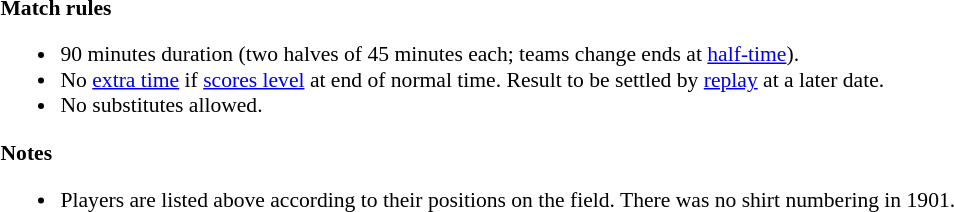<table width=100% style="font-size: 90%">
<tr>
<td width=50% valign=top><br><strong>Match rules</strong><ul><li>90 minutes duration (two halves of 45 minutes each; teams change ends at <a href='#'>half-time</a>).</li><li>No <a href='#'>extra time</a> if <a href='#'>scores level</a> at end of normal time. Result to be settled by <a href='#'>replay</a> at a later date.</li><li>No substitutes allowed.</li></ul><strong>Notes</strong><ul><li>Players are listed above according to their positions on the field. There was no shirt numbering in 1901.</li></ul></td>
</tr>
</table>
